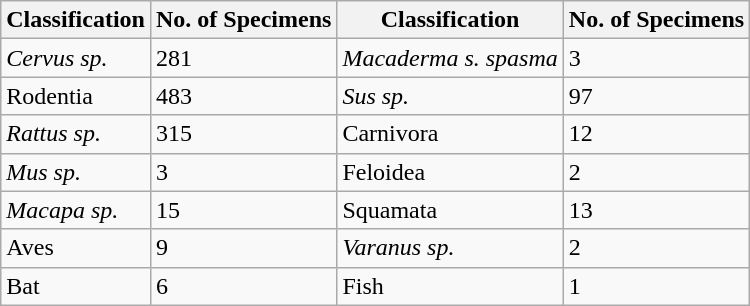<table class="wikitable">
<tr>
<th>Classification</th>
<th>No. of Specimens</th>
<th>Classification</th>
<th>No. of Specimens</th>
</tr>
<tr>
<td><em>Cervus sp.</em></td>
<td>281</td>
<td><em>Macaderma s. spasma</em></td>
<td>3</td>
</tr>
<tr>
<td>Rodentia</td>
<td>483</td>
<td><em>Sus sp.</em></td>
<td>97</td>
</tr>
<tr>
<td><em>Rattus sp.</em></td>
<td>315</td>
<td>Carnivora</td>
<td>12</td>
</tr>
<tr>
<td><em>Mus sp.</em></td>
<td>3</td>
<td>Feloidea</td>
<td>2</td>
</tr>
<tr>
<td><em>Macapa sp.</em></td>
<td>15</td>
<td>Squamata</td>
<td>13</td>
</tr>
<tr>
<td>Aves</td>
<td>9</td>
<td><em>Varanus sp.</em></td>
<td>2</td>
</tr>
<tr>
<td>Bat</td>
<td>6</td>
<td>Fish</td>
<td>1</td>
</tr>
</table>
